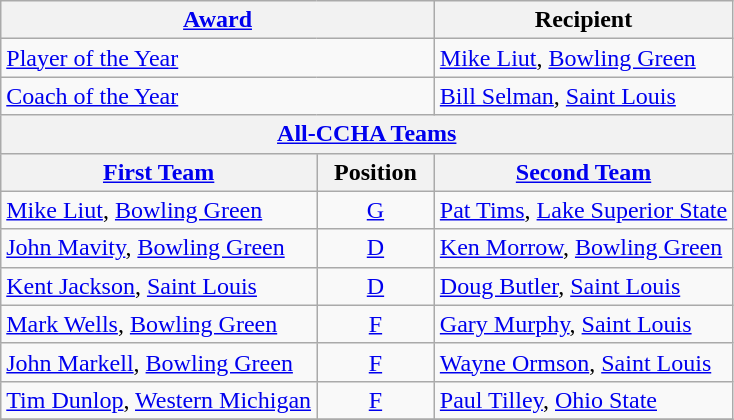<table class="wikitable">
<tr>
<th colspan=2><a href='#'>Award</a></th>
<th>Recipient</th>
</tr>
<tr>
<td colspan=2><a href='#'>Player of the Year</a></td>
<td><a href='#'>Mike Liut</a>, <a href='#'>Bowling Green</a></td>
</tr>
<tr>
<td colspan=2><a href='#'>Coach of the Year</a></td>
<td><a href='#'>Bill Selman</a>, <a href='#'>Saint Louis</a></td>
</tr>
<tr>
<th colspan=3><a href='#'>All-CCHA Teams</a></th>
</tr>
<tr>
<th><a href='#'>First Team</a></th>
<th>  Position  </th>
<th><a href='#'>Second Team</a></th>
</tr>
<tr>
<td><a href='#'>Mike Liut</a>, <a href='#'>Bowling Green</a></td>
<td align=center><a href='#'>G</a></td>
<td><a href='#'>Pat Tims</a>, <a href='#'>Lake Superior State</a></td>
</tr>
<tr>
<td><a href='#'>John Mavity</a>, <a href='#'>Bowling Green</a></td>
<td align=center><a href='#'>D</a></td>
<td><a href='#'>Ken Morrow</a>, <a href='#'>Bowling Green</a></td>
</tr>
<tr>
<td><a href='#'>Kent Jackson</a>, <a href='#'>Saint Louis</a></td>
<td align=center><a href='#'>D</a></td>
<td><a href='#'>Doug Butler</a>, <a href='#'>Saint Louis</a></td>
</tr>
<tr>
<td><a href='#'>Mark Wells</a>, <a href='#'>Bowling Green</a></td>
<td align=center><a href='#'>F</a></td>
<td><a href='#'>Gary Murphy</a>, <a href='#'>Saint Louis</a></td>
</tr>
<tr>
<td><a href='#'>John Markell</a>, <a href='#'>Bowling Green</a></td>
<td align=center><a href='#'>F</a></td>
<td><a href='#'>Wayne Ormson</a>, <a href='#'>Saint Louis</a></td>
</tr>
<tr>
<td><a href='#'>Tim Dunlop</a>, <a href='#'>Western Michigan</a></td>
<td align=center><a href='#'>F</a></td>
<td><a href='#'>Paul Tilley</a>, <a href='#'>Ohio State</a></td>
</tr>
<tr>
</tr>
</table>
